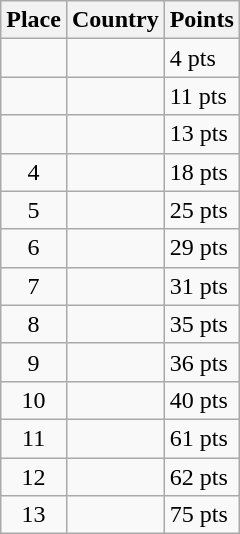<table class=wikitable>
<tr>
<th>Place</th>
<th>Country</th>
<th>Points</th>
</tr>
<tr>
<td align=center></td>
<td></td>
<td>4 pts</td>
</tr>
<tr>
<td align=center></td>
<td></td>
<td>11 pts</td>
</tr>
<tr>
<td align=center></td>
<td></td>
<td>13 pts</td>
</tr>
<tr>
<td align=center>4</td>
<td></td>
<td>18 pts</td>
</tr>
<tr>
<td align=center>5</td>
<td></td>
<td>25 pts</td>
</tr>
<tr>
<td align=center>6</td>
<td></td>
<td>29 pts</td>
</tr>
<tr>
<td align=center>7</td>
<td></td>
<td>31 pts</td>
</tr>
<tr>
<td align=center>8</td>
<td></td>
<td>35 pts</td>
</tr>
<tr>
<td align=center>9</td>
<td></td>
<td>36 pts</td>
</tr>
<tr>
<td align=center>10</td>
<td></td>
<td>40 pts</td>
</tr>
<tr>
<td align=center>11</td>
<td></td>
<td>61 pts</td>
</tr>
<tr>
<td align=center>12</td>
<td></td>
<td>62 pts</td>
</tr>
<tr>
<td align=center>13</td>
<td></td>
<td>75 pts</td>
</tr>
</table>
